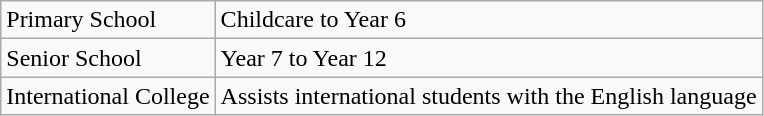<table class="wikitable">
<tr>
<td>Primary School</td>
<td>Childcare to Year 6</td>
</tr>
<tr>
<td>Senior School</td>
<td>Year 7 to Year 12</td>
</tr>
<tr>
<td>International College</td>
<td>Assists international students with the English language</td>
</tr>
</table>
